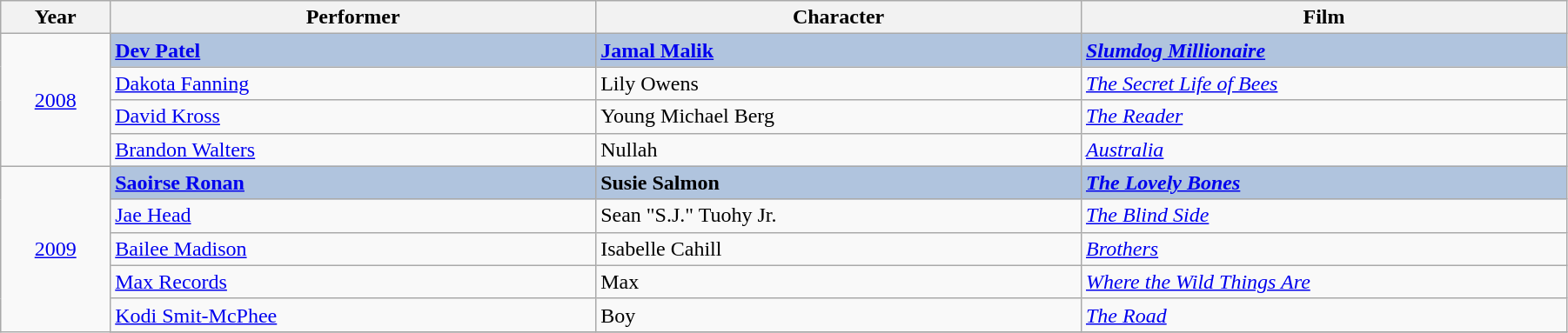<table class="wikitable" width="95%" align="center">
<tr>
<th width="7%">Year</th>
<th width="31%">Performer</th>
<th width="31%">Character</th>
<th width="31%">Film</th>
</tr>
<tr>
<td rowspan="4" style="text-align:center;"><a href='#'>2008</a><br></td>
<td style="background:#B0C4DE;"><strong><a href='#'>Dev Patel</a></strong></td>
<td style="background:#B0C4DE;"><strong><a href='#'>Jamal Malik</a></strong></td>
<td style="background:#B0C4DE;"><strong><em><a href='#'>Slumdog Millionaire</a></em></strong></td>
</tr>
<tr>
<td><a href='#'>Dakota Fanning</a></td>
<td>Lily Owens</td>
<td><em><a href='#'>The Secret Life of Bees</a></em></td>
</tr>
<tr>
<td><a href='#'>David Kross</a></td>
<td>Young Michael Berg</td>
<td><em><a href='#'>The Reader</a></em></td>
</tr>
<tr>
<td><a href='#'>Brandon Walters</a></td>
<td>Nullah</td>
<td><em><a href='#'>Australia</a></em></td>
</tr>
<tr>
<td rowspan="6" style="text-align:center;"><a href='#'>2009</a><br></td>
<td style="background:#B0C4DE;"><strong><a href='#'>Saoirse Ronan</a></strong></td>
<td style="background:#B0C4DE;"><strong>Susie Salmon</strong></td>
<td style="background:#B0C4DE;"><strong><em><a href='#'>The Lovely Bones</a></em></strong></td>
</tr>
<tr>
<td><a href='#'>Jae Head</a></td>
<td>Sean "S.J." Tuohy Jr.</td>
<td><em><a href='#'>The Blind Side</a></em></td>
</tr>
<tr>
<td><a href='#'>Bailee Madison</a></td>
<td>Isabelle Cahill</td>
<td><em><a href='#'>Brothers</a></em></td>
</tr>
<tr>
<td><a href='#'>Max Records</a></td>
<td>Max</td>
<td><em><a href='#'>Where the Wild Things Are</a></em></td>
</tr>
<tr>
<td><a href='#'>Kodi Smit-McPhee</a></td>
<td>Boy</td>
<td><em><a href='#'>The Road</a></em></td>
</tr>
<tr>
</tr>
</table>
